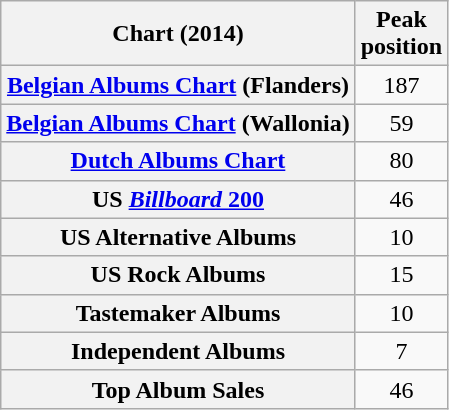<table class="wikitable sortable plainrowheaders">
<tr>
<th scope="col">Chart (2014)</th>
<th scope="col">Peak<br>position</th>
</tr>
<tr>
<th scope="row"><a href='#'>Belgian Albums Chart</a> (Flanders)</th>
<td align="center">187</td>
</tr>
<tr>
<th scope="row"><a href='#'>Belgian Albums Chart</a> (Wallonia)</th>
<td align="center">59</td>
</tr>
<tr>
<th scope="row"><a href='#'>Dutch Albums Chart</a></th>
<td align="center">80</td>
</tr>
<tr>
<th scope="row">US <a href='#'><em>Billboard</em> 200</a></th>
<td align="center">46</td>
</tr>
<tr>
<th scope="row">US Alternative Albums</th>
<td align="center">10</td>
</tr>
<tr>
<th scope="row">US Rock Albums</th>
<td align="center">15</td>
</tr>
<tr>
<th scope="row">Tastemaker Albums</th>
<td align="center">10</td>
</tr>
<tr>
<th scope="row">Independent Albums</th>
<td align="center">7</td>
</tr>
<tr>
<th scope="row">Top Album Sales</th>
<td align="center">46</td>
</tr>
</table>
